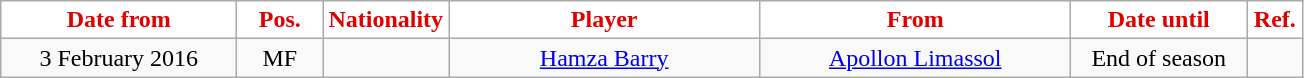<table class="wikitable" style="text-align:center">
<tr>
<th style="background:#FFFFFF; color:#E00000; width:150px;">Date from</th>
<th style="background:#FFFFFF; color:#E00000; width:50px;">Pos.</th>
<th style="background:#FFFFFF; color:#E00000; width:50px;">Nationality</th>
<th style="background:#FFFFFF; color:#E00000; width:200px;">Player</th>
<th style="background:#FFFFFF; color:#E00000; width:200px;">From</th>
<th style="background:#FFFFFF; color:#E00000; width:110px;">Date until</th>
<th style="background:#FFFFFF; color:#E00000; width:30px;">Ref.</th>
</tr>
<tr>
<td>3 February 2016</td>
<td>MF</td>
<td></td>
<td><a href='#'>Hamza Barry</a></td>
<td> <a href='#'>Apollon Limassol</a></td>
<td>End of season</td>
<td></td>
</tr>
</table>
